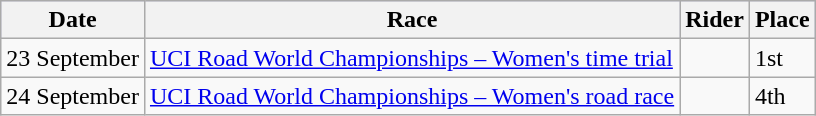<table class="wikitable">
<tr style="background:#ccccff;">
<th>Date</th>
<th>Race</th>
<th>Rider</th>
<th>Place</th>
</tr>
<tr>
<td>23 September</td>
<td><a href='#'>UCI Road World Championships – Women's time trial</a></td>
<td></td>
<td>1st</td>
</tr>
<tr>
<td>24 September</td>
<td><a href='#'>UCI Road World Championships – Women's road race</a></td>
<td></td>
<td>4th</td>
</tr>
</table>
